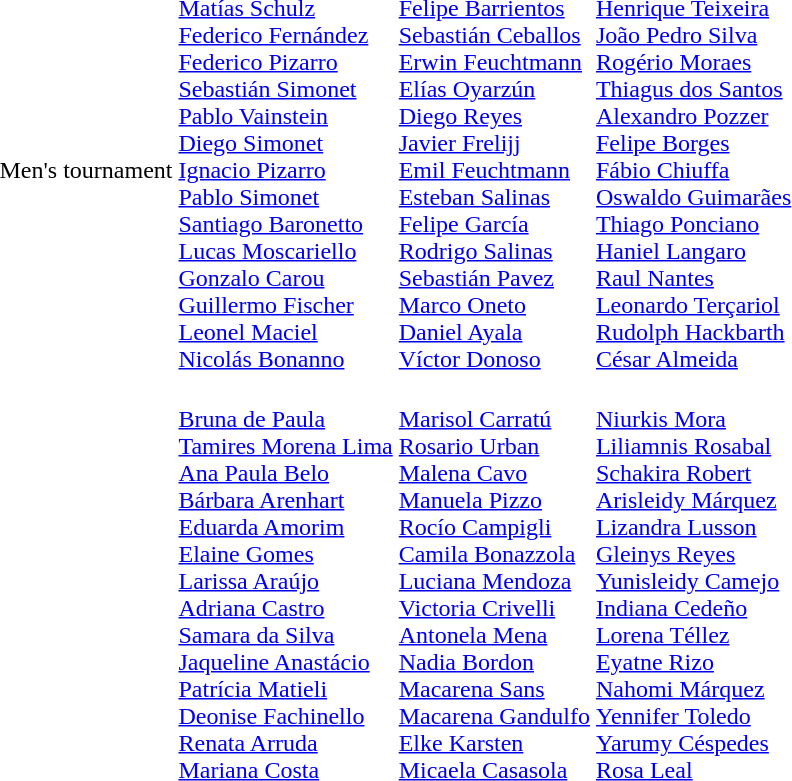<table>
<tr>
<td>Men's tournament<br></td>
<td><br><a href='#'>Matías Schulz</a><br><a href='#'>Federico Fernández</a><br><a href='#'>Federico Pizarro</a><br><a href='#'>Sebastián Simonet</a><br><a href='#'>Pablo Vainstein</a><br><a href='#'>Diego Simonet</a><br><a href='#'>Ignacio Pizarro</a><br><a href='#'>Pablo Simonet</a><br><a href='#'>Santiago Baronetto</a><br><a href='#'>Lucas Moscariello</a><br><a href='#'>Gonzalo Carou</a><br><a href='#'>Guillermo Fischer</a><br><a href='#'>Leonel Maciel</a><br><a href='#'>Nicolás Bonanno</a></td>
<td><br><a href='#'>Felipe Barrientos</a><br><a href='#'>Sebastián Ceballos</a><br><a href='#'>Erwin Feuchtmann</a><br><a href='#'>Elías Oyarzún</a><br><a href='#'>Diego Reyes</a><br><a href='#'>Javier Frelijj</a><br><a href='#'>Emil Feuchtmann</a><br><a href='#'>Esteban Salinas</a><br><a href='#'>Felipe García</a><br><a href='#'>Rodrigo Salinas</a><br><a href='#'>Sebastián Pavez</a><br><a href='#'>Marco Oneto</a><br><a href='#'>Daniel Ayala</a><br><a href='#'>Víctor Donoso</a></td>
<td><br><a href='#'>Henrique Teixeira</a><br><a href='#'>João Pedro Silva</a><br><a href='#'>Rogério Moraes</a><br><a href='#'>Thiagus dos Santos</a><br><a href='#'>Alexandro Pozzer</a><br><a href='#'>Felipe Borges</a><br><a href='#'>Fábio Chiuffa</a><br><a href='#'>Oswaldo Guimarães</a><br><a href='#'>Thiago Ponciano</a><br><a href='#'>Haniel Langaro</a><br><a href='#'>Raul Nantes</a><br><a href='#'>Leonardo Terçariol</a><br><a href='#'>Rudolph Hackbarth</a><br><a href='#'>César Almeida</a></td>
</tr>
<tr>
<td><br></td>
<td><br><a href='#'>Bruna de Paula</a><br><a href='#'>Tamires Morena Lima</a><br><a href='#'>Ana Paula Belo</a><br><a href='#'>Bárbara Arenhart</a><br><a href='#'>Eduarda Amorim</a><br><a href='#'>Elaine Gomes</a><br><a href='#'>Larissa Araújo</a><br><a href='#'>Adriana Castro</a><br><a href='#'>Samara da Silva</a><br><a href='#'>Jaqueline Anastácio</a><br><a href='#'>Patrícia Matieli</a><br><a href='#'>Deonise Fachinello</a><br><a href='#'>Renata Arruda</a><br><a href='#'>Mariana Costa</a></td>
<td><br><a href='#'>Marisol Carratú</a><br><a href='#'>Rosario Urban</a><br><a href='#'>Malena Cavo</a><br><a href='#'>Manuela Pizzo</a><br><a href='#'>Rocío Campigli</a><br><a href='#'>Camila Bonazzola</a><br><a href='#'>Luciana Mendoza</a><br><a href='#'>Victoria Crivelli</a><br><a href='#'>Antonela Mena</a><br><a href='#'>Nadia Bordon</a><br><a href='#'>Macarena Sans</a><br><a href='#'>Macarena Gandulfo</a><br><a href='#'>Elke Karsten</a><br><a href='#'>Micaela Casasola</a></td>
<td><br><a href='#'>Niurkis Mora</a><br><a href='#'>Liliamnis Rosabal</a><br><a href='#'>Schakira Robert</a><br><a href='#'>Arisleidy Márquez</a><br><a href='#'>Lizandra Lusson</a><br><a href='#'>Gleinys Reyes</a><br><a href='#'>Yunisleidy Camejo</a><br><a href='#'>Indiana Cedeño</a><br><a href='#'>Lorena Téllez</a><br><a href='#'>Eyatne Rizo</a><br><a href='#'>Nahomi Márquez</a><br><a href='#'>Yennifer Toledo</a><br><a href='#'>Yarumy Céspedes</a><br><a href='#'>Rosa Leal</a></td>
</tr>
</table>
